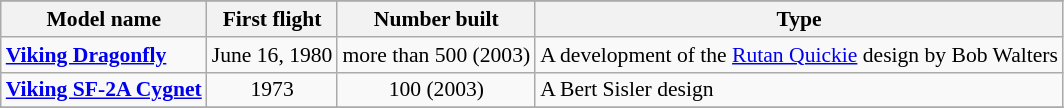<table class="wikitable" align=center style="font-size:90%;">
<tr>
</tr>
<tr style="background:#efefef;">
<th>Model name</th>
<th>First flight</th>
<th>Number built</th>
<th>Type</th>
</tr>
<tr>
<td align=left><strong><a href='#'>Viking Dragonfly</a></strong></td>
<td align=center>June 16, 1980</td>
<td align=center>more than 500 (2003)</td>
<td align=left>A development of the <a href='#'>Rutan Quickie</a> design by Bob Walters</td>
</tr>
<tr>
<td align=left><strong><a href='#'>Viking SF-2A Cygnet</a></strong></td>
<td align=center>1973</td>
<td align=center>100 (2003)</td>
<td align=left>A Bert Sisler design</td>
</tr>
<tr>
</tr>
</table>
